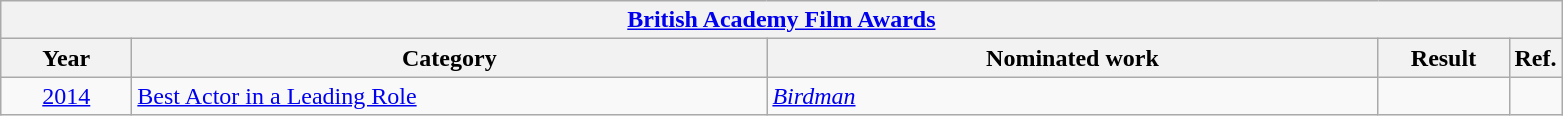<table class=wikitable>
<tr>
<th colspan=5><a href='#'>British Academy Film Awards</a></th>
</tr>
<tr>
<th scope="col" style="width:5em;">Year</th>
<th scope="col" style="width:26em;">Category</th>
<th scope="col" style="width:25em;">Nominated work</th>
<th scope="col" style="width:5em;">Result</th>
<th>Ref.</th>
</tr>
<tr>
<td style="text-align:center;"><a href='#'>2014</a></td>
<td><a href='#'>Best Actor in a Leading Role</a></td>
<td><em><a href='#'>Birdman</a></em></td>
<td></td>
<td style="text-align:center;"></td>
</tr>
</table>
